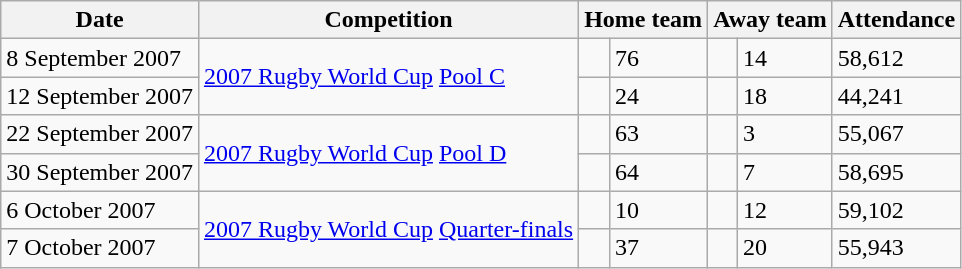<table class="wikitable">
<tr>
<th>Date</th>
<th>Competition</th>
<th colspan=2>Home team</th>
<th colspan=2>Away team</th>
<th>Attendance</th>
</tr>
<tr>
<td>8 September 2007</td>
<td rowspan="2"><a href='#'>2007 Rugby World Cup</a> <a href='#'>Pool C</a></td>
<td></td>
<td>76</td>
<td></td>
<td>14</td>
<td>58,612</td>
</tr>
<tr>
<td>12 September 2007</td>
<td></td>
<td>24</td>
<td></td>
<td>18</td>
<td>44,241</td>
</tr>
<tr>
<td>22 September 2007</td>
<td rowspan="2"><a href='#'>2007 Rugby World Cup</a> <a href='#'>Pool D</a></td>
<td></td>
<td>63</td>
<td></td>
<td>3</td>
<td>55,067</td>
</tr>
<tr>
<td>30 September 2007</td>
<td></td>
<td>64</td>
<td></td>
<td>7</td>
<td>58,695</td>
</tr>
<tr>
<td>6 October 2007</td>
<td rowspan="2"><a href='#'>2007 Rugby World Cup</a> <a href='#'>Quarter-finals</a></td>
<td></td>
<td>10</td>
<td></td>
<td>12</td>
<td>59,102</td>
</tr>
<tr>
<td>7 October 2007</td>
<td></td>
<td>37</td>
<td></td>
<td>20</td>
<td>55,943</td>
</tr>
</table>
